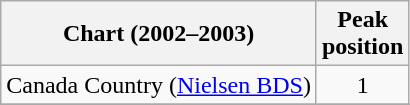<table class="wikitable sortable">
<tr>
<th align="left">Chart (2002–2003)</th>
<th align="center">Peak<br>position</th>
</tr>
<tr>
<td>Canada Country (<a href='#'>Nielsen BDS</a>)</td>
<td align="center">1</td>
</tr>
<tr>
</tr>
<tr>
</tr>
</table>
